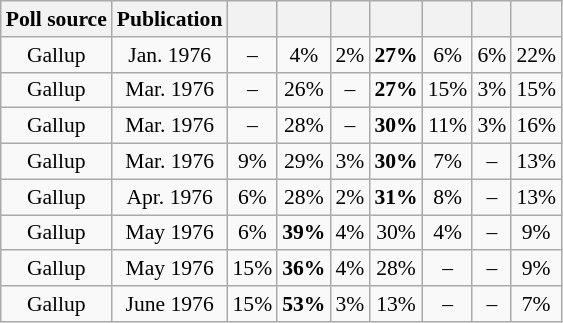<table class="wikitable" style="font-size:90%;text-align:center;">
<tr>
<th>Poll source</th>
<th>Publication</th>
<th></th>
<th></th>
<th></th>
<th></th>
<th></th>
<th></th>
<th></th>
</tr>
<tr>
<td>Gallup</td>
<td>Jan. 1976</td>
<td>–</td>
<td>4%</td>
<td>2%</td>
<td><strong>27%</strong></td>
<td>6%</td>
<td>6%</td>
<td>22%</td>
</tr>
<tr>
<td>Gallup</td>
<td>Mar. 1976</td>
<td>–</td>
<td>26%</td>
<td>–</td>
<td><strong>27%</strong></td>
<td>15%</td>
<td>3%</td>
<td>15%</td>
</tr>
<tr>
<td>Gallup</td>
<td>Mar. 1976</td>
<td>–</td>
<td>28%</td>
<td>–</td>
<td><strong>30%</strong></td>
<td>11%</td>
<td>3%</td>
<td>16%</td>
</tr>
<tr>
<td>Gallup</td>
<td>Mar. 1976</td>
<td>9%</td>
<td>29%</td>
<td>3%</td>
<td><strong>30%</strong></td>
<td>7%</td>
<td>–</td>
<td>13%</td>
</tr>
<tr>
<td>Gallup</td>
<td>Apr. 1976</td>
<td>6%</td>
<td>28%</td>
<td>2%</td>
<td><strong>31%</strong></td>
<td>8%</td>
<td>–</td>
<td>13%</td>
</tr>
<tr>
<td>Gallup</td>
<td>May 1976</td>
<td>6%</td>
<td><strong>39%</strong></td>
<td>4%</td>
<td>30%</td>
<td>4%</td>
<td>–</td>
<td>9%</td>
</tr>
<tr>
<td>Gallup</td>
<td>May 1976</td>
<td>15%</td>
<td><strong>36%</strong></td>
<td>4%</td>
<td>28%</td>
<td>–</td>
<td>–</td>
<td>9%</td>
</tr>
<tr>
<td>Gallup</td>
<td>June 1976</td>
<td>15%</td>
<td><strong>53%</strong></td>
<td>3%</td>
<td>13%</td>
<td>–</td>
<td>–</td>
<td>7%</td>
</tr>
</table>
